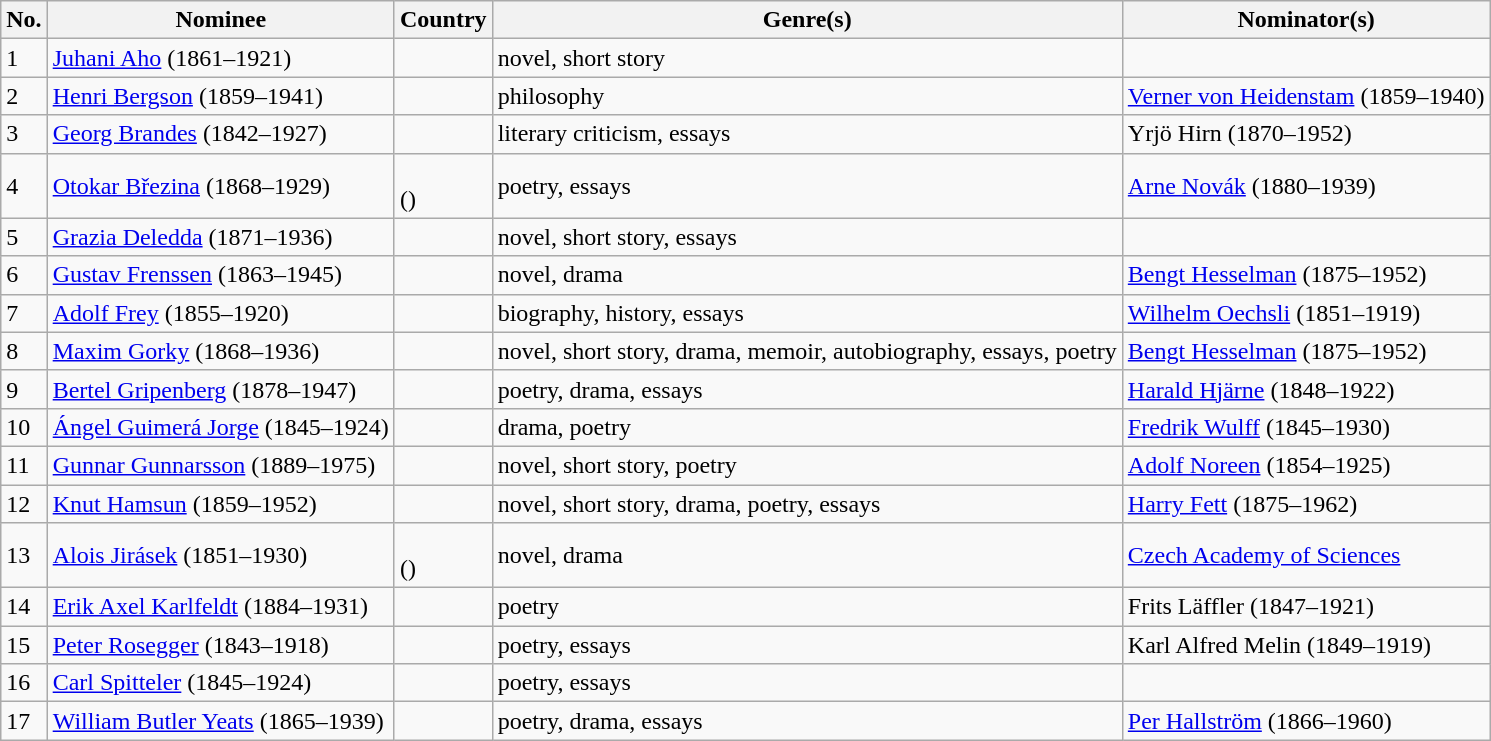<table class="sortable wikitable mw-collapsible">
<tr>
<th scope=col>No.</th>
<th scope=col>Nominee</th>
<th scope=col>Country</th>
<th scope=col>Genre(s)</th>
<th scope=col>Nominator(s)</th>
</tr>
<tr>
<td>1</td>
<td><a href='#'>Juhani Aho</a> (1861–1921)</td>
<td></td>
<td>novel, short story</td>
<td></td>
</tr>
<tr>
<td>2</td>
<td><a href='#'>Henri Bergson</a> (1859–1941)</td>
<td></td>
<td>philosophy</td>
<td> <a href='#'>Verner von Heidenstam</a> (1859–1940)</td>
</tr>
<tr>
<td>3</td>
<td><a href='#'>Georg Brandes</a> (1842–1927)</td>
<td></td>
<td>literary criticism, essays</td>
<td>Yrjö Hirn (1870–1952)</td>
</tr>
<tr>
<td>4</td>
<td><a href='#'>Otokar Březina</a> (1868–1929)</td>
<td><br>()</td>
<td>poetry, essays</td>
<td><a href='#'>Arne Novák</a> (1880–1939)</td>
</tr>
<tr>
<td>5</td>
<td><a href='#'>Grazia Deledda</a> (1871–1936)</td>
<td></td>
<td>novel, short story, essays</td>
<td></td>
</tr>
<tr>
<td>6</td>
<td><a href='#'>Gustav Frenssen</a> (1863–1945)</td>
<td></td>
<td>novel, drama</td>
<td><a href='#'>Bengt Hesselman</a> (1875–1952)</td>
</tr>
<tr>
<td>7</td>
<td><a href='#'>Adolf Frey</a> (1855–1920)</td>
<td></td>
<td>biography, history, essays</td>
<td><a href='#'>Wilhelm Oechsli</a> (1851–1919)</td>
</tr>
<tr>
<td>8</td>
<td><a href='#'>Maxim Gorky</a> (1868–1936)</td>
<td></td>
<td>novel, short story, drama, memoir, autobiography, essays, poetry</td>
<td><a href='#'>Bengt Hesselman</a> (1875–1952)</td>
</tr>
<tr>
<td>9</td>
<td><a href='#'>Bertel Gripenberg</a> (1878–1947)</td>
<td><br></td>
<td>poetry, drama, essays</td>
<td><a href='#'>Harald Hjärne</a> (1848–1922)</td>
</tr>
<tr>
<td>10</td>
<td><a href='#'>Ángel Guimerá Jorge</a> (1845–1924)</td>
<td></td>
<td>drama, poetry</td>
<td><a href='#'>Fredrik Wulff</a> (1845–1930)</td>
</tr>
<tr>
<td>11</td>
<td><a href='#'>Gunnar Gunnarsson</a> (1889–1975)</td>
<td></td>
<td>novel, short story, poetry</td>
<td><a href='#'>Adolf Noreen</a> (1854–1925)</td>
</tr>
<tr>
<td>12</td>
<td><a href='#'>Knut Hamsun</a> (1859–1952)</td>
<td></td>
<td>novel, short story, drama, poetry, essays</td>
<td><a href='#'>Harry Fett</a> (1875–1962)</td>
</tr>
<tr>
<td>13</td>
<td><a href='#'>Alois Jirásek</a> (1851–1930)</td>
<td><br>()</td>
<td>novel, drama</td>
<td><a href='#'>Czech Academy of Sciences</a></td>
</tr>
<tr>
<td>14</td>
<td><a href='#'>Erik Axel Karlfeldt</a> (1884–1931)</td>
<td></td>
<td>poetry</td>
<td>Frits Läffler (1847–1921)</td>
</tr>
<tr>
<td>15</td>
<td><a href='#'>Peter Rosegger</a> (1843–1918)</td>
<td></td>
<td>poetry, essays</td>
<td>Karl Alfred Melin (1849–1919)</td>
</tr>
<tr>
<td>16</td>
<td><a href='#'>Carl Spitteler</a> (1845–1924)</td>
<td></td>
<td>poetry, essays</td>
<td></td>
</tr>
<tr>
<td>17</td>
<td><a href='#'>William Butler Yeats</a> (1865–1939)</td>
<td></td>
<td>poetry, drama, essays</td>
<td><a href='#'>Per Hallström</a> (1866–1960)</td>
</tr>
</table>
